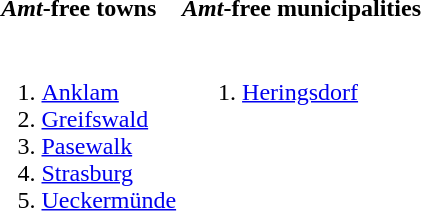<table>
<tr ---->
<th><em>Amt</em>-free towns</th>
<th><em>Amt</em>-free municipalities</th>
</tr>
<tr>
<td valign=top><br><ol><li><a href='#'>Anklam</a></li><li><a href='#'>Greifswald</a></li><li><a href='#'>Pasewalk</a></li><li><a href='#'>Strasburg</a></li><li><a href='#'>Ueckermünde</a></li></ol></td>
<td valign=top><br><ol><li><a href='#'>Heringsdorf</a></li></ol></td>
</tr>
</table>
